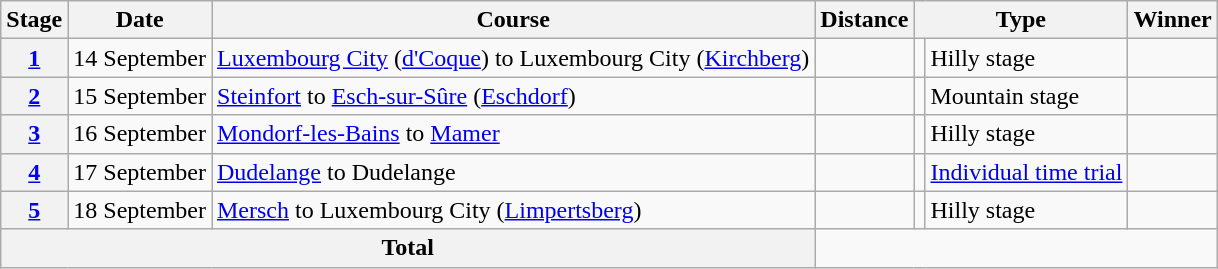<table class="wikitable">
<tr>
<th scope="col">Stage</th>
<th scope="col">Date</th>
<th scope="col">Course</th>
<th scope="col">Distance</th>
<th scope="col" colspan="2">Type</th>
<th scope="col">Winner</th>
</tr>
<tr>
<th scope="row"><a href='#'>1</a></th>
<td style="text-align:center;">14 September</td>
<td><a href='#'>Luxembourg City</a> (<a href='#'>d'Coque</a>) to Luxembourg City (<a href='#'>Kirchberg</a>)</td>
<td style="text-align:center;"></td>
<td></td>
<td>Hilly stage</td>
<td></td>
</tr>
<tr>
<th scope="row"><a href='#'>2</a></th>
<td style="text-align:center;">15 September</td>
<td><a href='#'>Steinfort</a> to <a href='#'>Esch-sur-Sûre</a> (<a href='#'>Eschdorf</a>)</td>
<td style="text-align:center;"></td>
<td></td>
<td>Mountain stage</td>
<td></td>
</tr>
<tr>
<th scope="row"><a href='#'>3</a></th>
<td style="text-align:center;">16 September</td>
<td><a href='#'>Mondorf-les-Bains</a> to <a href='#'>Mamer</a></td>
<td style="text-align:center;"></td>
<td></td>
<td>Hilly stage</td>
<td></td>
</tr>
<tr>
<th scope="row"><a href='#'>4</a></th>
<td style="text-align:center;">17 September</td>
<td><a href='#'>Dudelange</a> to Dudelange</td>
<td style="text-align:center;"></td>
<td></td>
<td><a href='#'>Individual time trial</a></td>
<td></td>
</tr>
<tr>
<th scope="row"><a href='#'>5</a></th>
<td style="text-align:center;">18 September</td>
<td><a href='#'>Mersch</a> to Luxembourg City (<a href='#'>Limpertsberg</a>)</td>
<td style="text-align:center;"></td>
<td></td>
<td>Hilly stage</td>
<td></td>
</tr>
<tr>
<th colspan="3">Total</th>
<td colspan="5" style="text-align:center"></td>
</tr>
</table>
